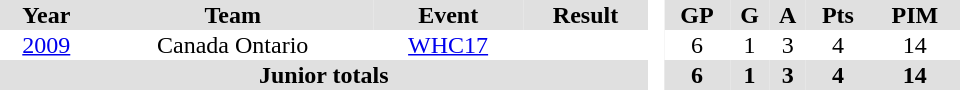<table border="0" cellpadding="1" cellspacing="0" style="text-align:center; width:40em">
<tr ALIGN="center" bgcolor="#e0e0e0">
<th>Year</th>
<th>Team</th>
<th>Event</th>
<th>Result</th>
<th rowspan="99" bgcolor="#ffffff"> </th>
<th>GP</th>
<th>G</th>
<th>A</th>
<th>Pts</th>
<th>PIM</th>
</tr>
<tr ALIGN="center">
<td><a href='#'>2009</a></td>
<td>Canada Ontario</td>
<td><a href='#'>WHC17</a></td>
<td></td>
<td>6</td>
<td>1</td>
<td>3</td>
<td>4</td>
<td>14</td>
</tr>
<tr bgcolor="#e0e0e0">
<th colspan="4">Junior totals</th>
<th>6</th>
<th>1</th>
<th>3</th>
<th>4</th>
<th>14</th>
</tr>
</table>
